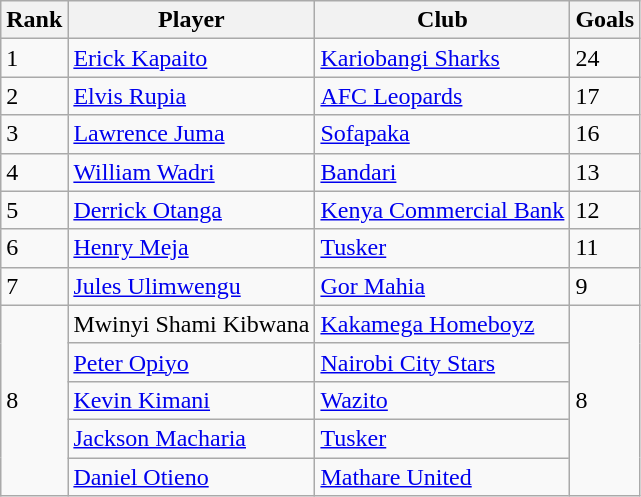<table class="wikitable">
<tr>
<th>Rank</th>
<th>Player</th>
<th>Club</th>
<th>Goals</th>
</tr>
<tr>
<td>1</td>
<td> <a href='#'>Erick Kapaito</a></td>
<td><a href='#'>Kariobangi Sharks</a></td>
<td>24</td>
</tr>
<tr>
<td>2</td>
<td> <a href='#'>Elvis Rupia</a></td>
<td><a href='#'>AFC Leopards</a></td>
<td>17</td>
</tr>
<tr>
<td>3</td>
<td> <a href='#'>Lawrence Juma</a></td>
<td><a href='#'>Sofapaka</a></td>
<td>16</td>
</tr>
<tr>
<td>4</td>
<td> <a href='#'>William Wadri</a></td>
<td><a href='#'>Bandari</a></td>
<td>13</td>
</tr>
<tr>
<td>5</td>
<td> <a href='#'>Derrick Otanga</a></td>
<td><a href='#'>Kenya Commercial Bank</a></td>
<td>12</td>
</tr>
<tr>
<td>6</td>
<td> <a href='#'>Henry Meja</a></td>
<td><a href='#'>Tusker</a></td>
<td>11</td>
</tr>
<tr>
<td>7</td>
<td> <a href='#'>Jules Ulimwengu</a></td>
<td><a href='#'>Gor Mahia</a></td>
<td>9</td>
</tr>
<tr>
<td rowspan="5">8</td>
<td> Mwinyi Shami Kibwana</td>
<td><a href='#'>Kakamega Homeboyz</a></td>
<td rowspan="5">8</td>
</tr>
<tr>
<td> <a href='#'>Peter Opiyo</a></td>
<td><a href='#'>Nairobi City Stars</a></td>
</tr>
<tr>
<td> <a href='#'>Kevin Kimani</a></td>
<td><a href='#'>Wazito</a></td>
</tr>
<tr>
<td> <a href='#'>Jackson Macharia</a></td>
<td><a href='#'>Tusker</a></td>
</tr>
<tr>
<td> <a href='#'>Daniel Otieno</a></td>
<td><a href='#'>Mathare United</a></td>
</tr>
</table>
